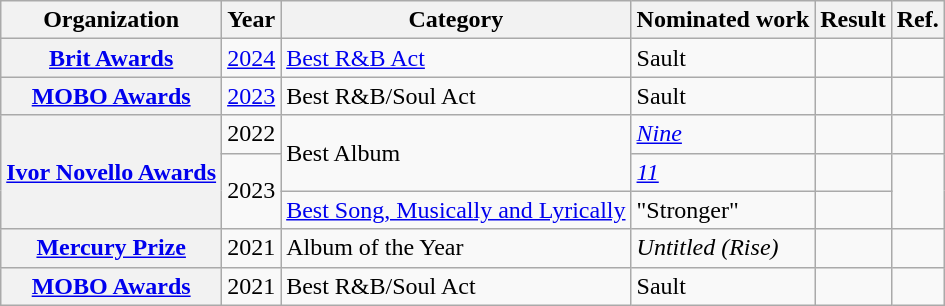<table class="wikitable sortable plainrowheaders">
<tr>
<th scope="col">Organization</th>
<th scope="col">Year</th>
<th scope="col">Category</th>
<th scope="col">Nominated work</th>
<th scope="col">Result</th>
<th scope="col">Ref.</th>
</tr>
<tr>
<th scope="row"><a href='#'>Brit Awards</a></th>
<td><a href='#'>2024</a></td>
<td><a href='#'>Best R&B Act</a></td>
<td>Sault</td>
<td></td>
<td></td>
</tr>
<tr>
<th scope="row"><a href='#'>MOBO Awards</a></th>
<td><a href='#'>2023</a></td>
<td>Best R&B/Soul Act</td>
<td>Sault</td>
<td></td>
<td></td>
</tr>
<tr>
<th scope="row" rowspan="3"><a href='#'>Ivor Novello Awards</a></th>
<td>2022</td>
<td rowspan="2">Best Album</td>
<td><em><a href='#'>Nine</a></em></td>
<td></td>
<td></td>
</tr>
<tr>
<td rowspan="2">2023</td>
<td><em><a href='#'>11</a></em></td>
<td></td>
<td rowspan="2"></td>
</tr>
<tr>
<td><a href='#'>Best Song, Musically and Lyrically</a></td>
<td>"Stronger"</td>
<td></td>
</tr>
<tr>
<th scope="row"><a href='#'>Mercury Prize</a></th>
<td>2021</td>
<td>Album of the Year</td>
<td><em>Untitled (Rise)</em></td>
<td></td>
<td></td>
</tr>
<tr>
<th scope="row"><a href='#'>MOBO Awards</a></th>
<td>2021</td>
<td>Best R&B/Soul Act</td>
<td>Sault</td>
<td></td>
<td></td>
</tr>
</table>
